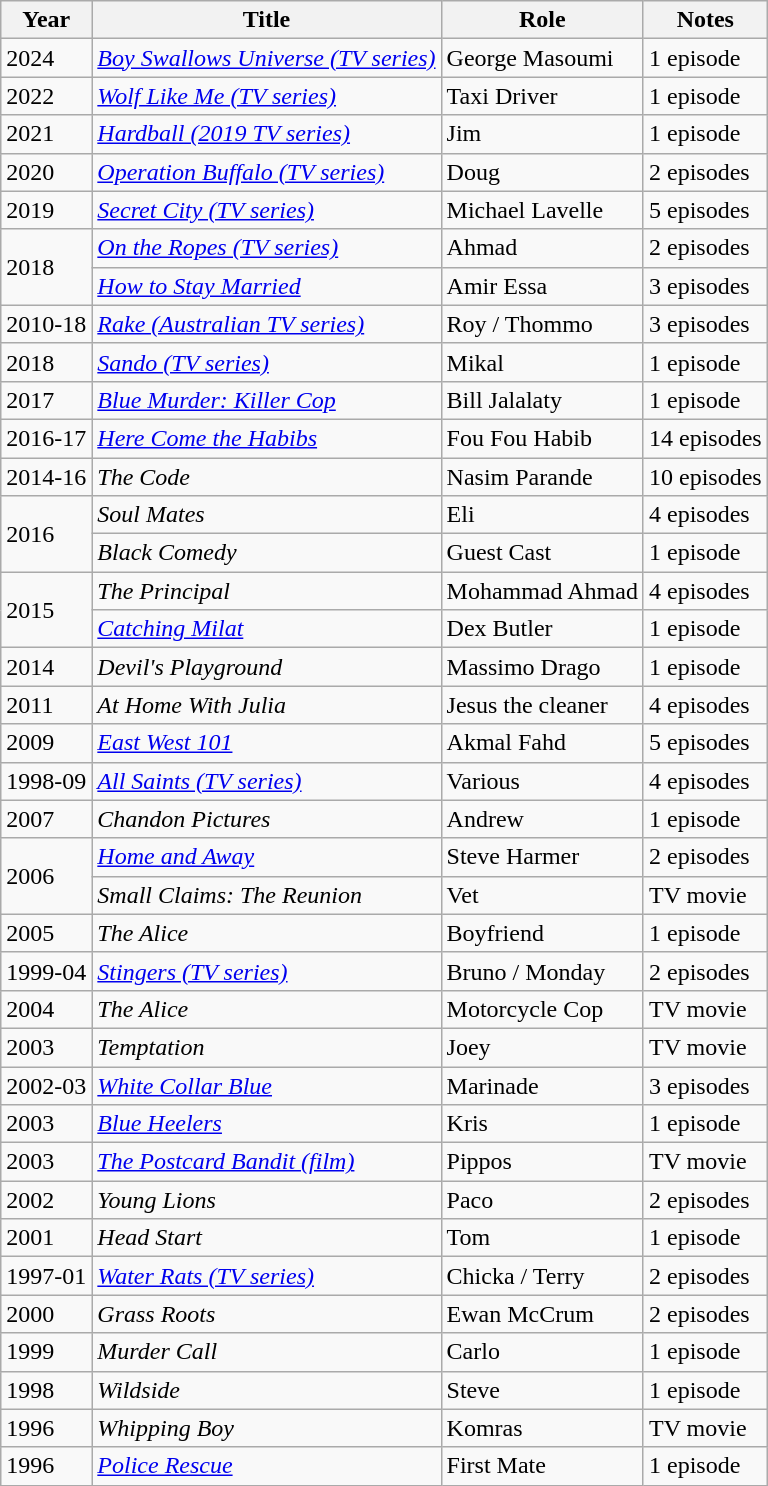<table class="wikitable sortable">
<tr>
<th>Year</th>
<th>Title</th>
<th>Role</th>
<th>Notes</th>
</tr>
<tr>
<td>2024</td>
<td><em><a href='#'>Boy Swallows Universe (TV series)</a></em></td>
<td>George Masoumi</td>
<td>1 episode</td>
</tr>
<tr>
<td>2022</td>
<td><em><a href='#'>Wolf Like Me (TV series)</a></em></td>
<td>Taxi Driver</td>
<td>1 episode</td>
</tr>
<tr>
<td>2021</td>
<td><em><a href='#'>Hardball (2019 TV series)</a></em></td>
<td>Jim</td>
<td>1 episode</td>
</tr>
<tr>
<td>2020</td>
<td><em><a href='#'>Operation Buffalo (TV series)</a></em></td>
<td>Doug</td>
<td>2 episodes</td>
</tr>
<tr>
<td>2019</td>
<td><em><a href='#'>Secret City (TV series)</a></em></td>
<td>Michael Lavelle</td>
<td>5 episodes</td>
</tr>
<tr>
<td rowspan="2">2018</td>
<td><em><a href='#'>On the Ropes (TV series)</a></em></td>
<td>Ahmad</td>
<td>2 episodes</td>
</tr>
<tr>
<td><em><a href='#'>How to Stay Married</a></em></td>
<td>Amir Essa</td>
<td>3 episodes</td>
</tr>
<tr>
<td>2010-18</td>
<td><em><a href='#'>Rake (Australian TV series)</a></em></td>
<td>Roy / Thommo</td>
<td>3 episodes</td>
</tr>
<tr>
<td>2018</td>
<td><em><a href='#'>Sando (TV series)</a></em></td>
<td>Mikal</td>
<td>1 episode</td>
</tr>
<tr>
<td>2017</td>
<td><em><a href='#'>Blue Murder: Killer Cop</a></em></td>
<td>Bill Jalalaty</td>
<td>1 episode</td>
</tr>
<tr>
<td>2016-17</td>
<td><em><a href='#'>Here Come the Habibs</a></em></td>
<td>Fou Fou Habib</td>
<td>14 episodes</td>
</tr>
<tr>
<td>2014-16</td>
<td><em>The Code</em></td>
<td>Nasim Parande</td>
<td>10 episodes</td>
</tr>
<tr>
<td rowspan="2">2016</td>
<td><em>Soul Mates</em></td>
<td>Eli</td>
<td>4 episodes</td>
</tr>
<tr>
<td><em>Black Comedy</em></td>
<td>Guest Cast</td>
<td>1 episode</td>
</tr>
<tr>
<td rowspan="2">2015</td>
<td><em>The Principal</em></td>
<td>Mohammad Ahmad</td>
<td>4 episodes</td>
</tr>
<tr>
<td><em><a href='#'>Catching Milat</a></em></td>
<td>Dex Butler</td>
<td>1 episode</td>
</tr>
<tr>
<td>2014</td>
<td><em>Devil's Playground</em></td>
<td>Massimo Drago</td>
<td>1 episode</td>
</tr>
<tr>
<td>2011</td>
<td><em>At Home With Julia</em></td>
<td>Jesus the cleaner</td>
<td>4 episodes</td>
</tr>
<tr>
<td>2009</td>
<td><em><a href='#'>East West 101</a></em></td>
<td>Akmal Fahd</td>
<td>5 episodes</td>
</tr>
<tr>
<td>1998-09</td>
<td><em><a href='#'>All Saints (TV series)</a></em></td>
<td>Various</td>
<td>4 episodes</td>
</tr>
<tr>
<td>2007</td>
<td><em>Chandon Pictures</em></td>
<td>Andrew</td>
<td>1 episode</td>
</tr>
<tr>
<td rowspan="2">2006</td>
<td><em><a href='#'>Home and Away</a></em></td>
<td>Steve Harmer</td>
<td>2 episodes</td>
</tr>
<tr>
<td><em>Small Claims: The Reunion</em></td>
<td>Vet</td>
<td>TV movie</td>
</tr>
<tr>
<td>2005</td>
<td><em>The Alice</em></td>
<td>Boyfriend</td>
<td>1 episode</td>
</tr>
<tr>
<td>1999-04</td>
<td><em><a href='#'>Stingers (TV series)</a></em></td>
<td>Bruno / Monday</td>
<td>2 episodes</td>
</tr>
<tr>
<td>2004</td>
<td><em>The Alice</em></td>
<td>Motorcycle Cop</td>
<td>TV movie</td>
</tr>
<tr>
<td>2003</td>
<td><em>Temptation</em></td>
<td>Joey</td>
<td>TV movie</td>
</tr>
<tr>
<td>2002-03</td>
<td><em><a href='#'>White Collar Blue</a></em></td>
<td>Marinade</td>
<td>3 episodes</td>
</tr>
<tr>
<td>2003</td>
<td><em><a href='#'>Blue Heelers</a></em></td>
<td>Kris</td>
<td>1 episode</td>
</tr>
<tr>
<td>2003</td>
<td><em><a href='#'>The Postcard Bandit (film)</a></em></td>
<td>Pippos</td>
<td>TV movie</td>
</tr>
<tr>
<td>2002</td>
<td><em>Young Lions</em></td>
<td>Paco</td>
<td>2 episodes</td>
</tr>
<tr>
<td>2001</td>
<td><em>Head Start</em></td>
<td>Tom</td>
<td>1 episode</td>
</tr>
<tr>
<td>1997-01</td>
<td><em><a href='#'>Water Rats (TV series)</a></em></td>
<td>Chicka / Terry</td>
<td>2 episodes</td>
</tr>
<tr>
<td>2000</td>
<td><em>Grass Roots</em></td>
<td>Ewan McCrum</td>
<td>2 episodes</td>
</tr>
<tr>
<td>1999</td>
<td><em>Murder Call</em></td>
<td>Carlo</td>
<td>1 episode</td>
</tr>
<tr>
<td>1998</td>
<td><em>Wildside</em></td>
<td>Steve</td>
<td>1 episode</td>
</tr>
<tr>
<td>1996</td>
<td><em>Whipping Boy</em></td>
<td>Komras</td>
<td>TV movie</td>
</tr>
<tr>
<td>1996</td>
<td><em><a href='#'>Police Rescue</a></em></td>
<td>First Mate</td>
<td>1 episode</td>
</tr>
</table>
